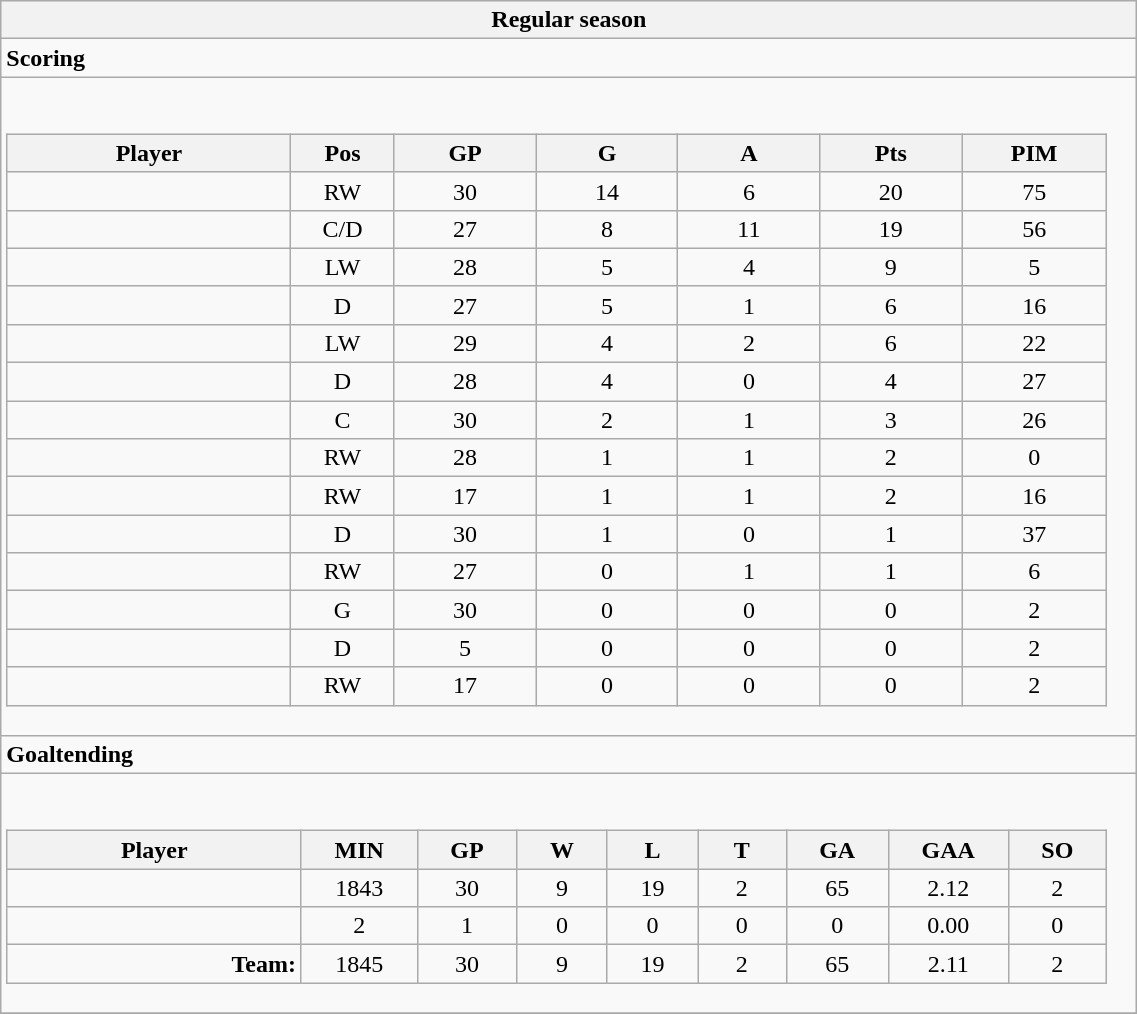<table class="wikitable collapsible" width="60%" border="1">
<tr>
<th>Regular season</th>
</tr>
<tr>
<td class="tocccolors"><strong>Scoring</strong></td>
</tr>
<tr>
<td><br><table class="wikitable sortable">
<tr ALIGN="center">
<th bgcolor="#DDDDFF" width="10%">Player</th>
<th bgcolor="#DDDDFF" width="3%" title="Position">Pos</th>
<th bgcolor="#DDDDFF" width="5%" title="Games played">GP</th>
<th bgcolor="#DDDDFF" width="5%" title="Goals">G</th>
<th bgcolor="#DDDDFF" width="5%" title="Assists">A</th>
<th bgcolor="#DDDDFF" width="5%" title="Points">Pts</th>
<th bgcolor="#DDDDFF" width="5%" title="Penalties in Minutes">PIM</th>
</tr>
<tr align="center">
<td align="right"></td>
<td>RW</td>
<td>30</td>
<td>14</td>
<td>6</td>
<td>20</td>
<td>75</td>
</tr>
<tr align="center">
<td align="right"></td>
<td>C/D</td>
<td>27</td>
<td>8</td>
<td>11</td>
<td>19</td>
<td>56</td>
</tr>
<tr align="center">
<td align="right"></td>
<td>LW</td>
<td>28</td>
<td>5</td>
<td>4</td>
<td>9</td>
<td>5</td>
</tr>
<tr align="center">
<td align="right"></td>
<td>D</td>
<td>27</td>
<td>5</td>
<td>1</td>
<td>6</td>
<td>16</td>
</tr>
<tr align="center">
<td align="right"></td>
<td>LW</td>
<td>29</td>
<td>4</td>
<td>2</td>
<td>6</td>
<td>22</td>
</tr>
<tr align="center">
<td align="right"></td>
<td>D</td>
<td>28</td>
<td>4</td>
<td>0</td>
<td>4</td>
<td>27</td>
</tr>
<tr align="center">
<td align="right"></td>
<td>C</td>
<td>30</td>
<td>2</td>
<td>1</td>
<td>3</td>
<td>26</td>
</tr>
<tr align="center">
<td align="right"></td>
<td>RW</td>
<td>28</td>
<td>1</td>
<td>1</td>
<td>2</td>
<td>0</td>
</tr>
<tr align="center">
<td align="right"></td>
<td>RW</td>
<td>17</td>
<td>1</td>
<td>1</td>
<td>2</td>
<td>16</td>
</tr>
<tr align="center">
<td align="right"></td>
<td>D</td>
<td>30</td>
<td>1</td>
<td>0</td>
<td>1</td>
<td>37</td>
</tr>
<tr align="center">
<td align="right"></td>
<td>RW</td>
<td>27</td>
<td>0</td>
<td>1</td>
<td>1</td>
<td>6</td>
</tr>
<tr align="center">
<td align="right"></td>
<td>G</td>
<td>30</td>
<td>0</td>
<td>0</td>
<td>0</td>
<td>2</td>
</tr>
<tr align="center">
<td align="right"></td>
<td>D</td>
<td>5</td>
<td>0</td>
<td>0</td>
<td>0</td>
<td>2</td>
</tr>
<tr align="center">
<td align="right"></td>
<td>RW</td>
<td>17</td>
<td>0</td>
<td>0</td>
<td>0</td>
<td>2</td>
</tr>
</table>
</td>
</tr>
<tr>
<td class="toccolors"><strong>Goaltending</strong></td>
</tr>
<tr>
<td><br><table class="wikitable sortable">
<tr>
<th bgcolor="#DDDDFF" width="10%">Player</th>
<th width="3%" bgcolor="#DDDDFF" title="Minutes played">MIN</th>
<th width="3%" bgcolor="#DDDDFF" title="Games played in">GP</th>
<th width="3%" bgcolor="#DDDDFF" title="Wins">W</th>
<th width="3%" bgcolor="#DDDDFF"title="Losses">L</th>
<th width="3%" bgcolor="#DDDDFF" title="Ties">T</th>
<th width="3%" bgcolor="#DDDDFF" title="Goals against">GA</th>
<th width="3%" bgcolor="#DDDDFF" title="Goals against average">GAA</th>
<th width="3%" bgcolor="#DDDDFF"title="Shut-outs">SO</th>
</tr>
<tr align="center">
<td align="right"></td>
<td>1843</td>
<td>30</td>
<td>9</td>
<td>19</td>
<td>2</td>
<td>65</td>
<td>2.12</td>
<td>2</td>
</tr>
<tr align="center">
<td align="right"></td>
<td>2</td>
<td>1</td>
<td>0</td>
<td>0</td>
<td>0</td>
<td>0</td>
<td>0.00</td>
<td>0</td>
</tr>
<tr align="center">
<td align="right"><strong>Team:</strong></td>
<td>1845</td>
<td>30</td>
<td>9</td>
<td>19</td>
<td>2</td>
<td>65</td>
<td>2.11</td>
<td>2</td>
</tr>
</table>
</td>
</tr>
<tr>
</tr>
</table>
